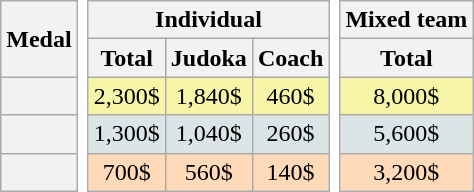<table class=wikitable style="border: none; background: none; text-align:center;">
<tr>
<th rowspan=2>Medal</th>
<td rowspan=5 style="width:1; border: none; background: none;"></td>
<th colspan=3>Individual</th>
<td rowspan=5 style="width:1; border: none; background: none;"></td>
<th>Mixed team</th>
</tr>
<tr>
<th>Total</th>
<th>Judoka</th>
<th>Coach</th>
<th>Total</th>
</tr>
<tr bgcolor=F7F6A8>
<th></th>
<td>2,300$</td>
<td>1,840$</td>
<td>460$</td>
<td>8,000$</td>
</tr>
<tr bgcolor=DCE5E5>
<th></th>
<td>1,300$</td>
<td>1,040$</td>
<td>260$</td>
<td>5,600$</td>
</tr>
<tr bgcolor=FFDAB9>
<th></th>
<td>700$</td>
<td>560$</td>
<td>140$</td>
<td>3,200$</td>
</tr>
</table>
